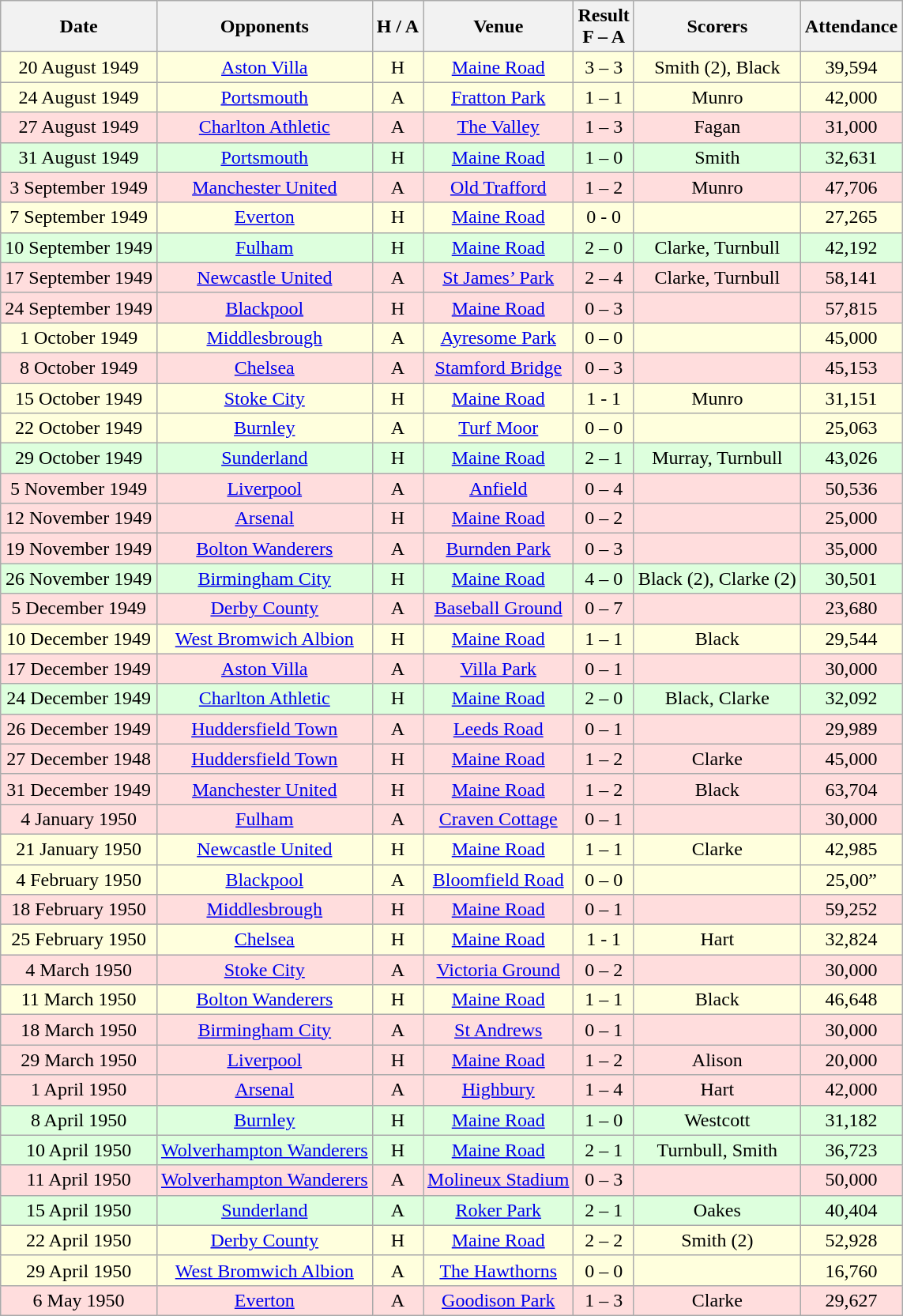<table class="wikitable" style="text-align:center">
<tr>
<th>Date</th>
<th>Opponents</th>
<th>H / A</th>
<th>Venue</th>
<th>Result<br>F – A</th>
<th>Scorers</th>
<th>Attendance</th>
</tr>
<tr bgcolor="#ffffdd">
<td>20 August 1949</td>
<td><a href='#'>Aston Villa</a></td>
<td>H</td>
<td><a href='#'>Maine Road</a></td>
<td>3 – 3</td>
<td>Smith (2), Black</td>
<td>39,594</td>
</tr>
<tr bgcolor="#ffffdd">
<td>24 August 1949</td>
<td><a href='#'>Portsmouth</a></td>
<td>A</td>
<td><a href='#'>Fratton Park</a></td>
<td>1 – 1</td>
<td>Munro</td>
<td>42,000</td>
</tr>
<tr bgcolor="#ffdddd">
<td>27 August 1949</td>
<td><a href='#'>Charlton Athletic</a></td>
<td>A</td>
<td><a href='#'>The Valley</a></td>
<td>1 – 3</td>
<td>Fagan</td>
<td>31,000</td>
</tr>
<tr bgcolor="#ddffdd">
<td>31 August 1949</td>
<td><a href='#'>Portsmouth</a></td>
<td>H</td>
<td><a href='#'>Maine Road</a></td>
<td>1 – 0</td>
<td>Smith</td>
<td>32,631</td>
</tr>
<tr bgcolor="#ffdddd">
<td>3 September 1949</td>
<td><a href='#'>Manchester United</a></td>
<td>A</td>
<td><a href='#'>Old Trafford</a></td>
<td>1 – 2</td>
<td>Munro</td>
<td>47,706</td>
</tr>
<tr bgcolor="#ffffdd">
<td>7 September 1949</td>
<td><a href='#'>Everton</a></td>
<td>H</td>
<td><a href='#'>Maine Road</a></td>
<td>0 - 0</td>
<td></td>
<td>27,265</td>
</tr>
<tr bgcolor="#ddffdd">
<td>10 September 1949</td>
<td><a href='#'>Fulham</a></td>
<td>H</td>
<td><a href='#'>Maine Road</a></td>
<td>2 – 0</td>
<td>Clarke, Turnbull</td>
<td>42,192</td>
</tr>
<tr bgcolor="#ffdddd">
<td>17 September 1949</td>
<td><a href='#'>Newcastle United</a></td>
<td>A</td>
<td><a href='#'>St James’ Park</a></td>
<td>2 – 4</td>
<td>Clarke, Turnbull</td>
<td>58,141</td>
</tr>
<tr bgcolor="#ffdddd">
<td>24 September 1949</td>
<td><a href='#'>Blackpool</a></td>
<td>H</td>
<td><a href='#'>Maine Road</a></td>
<td>0 – 3</td>
<td></td>
<td>57,815</td>
</tr>
<tr bgcolor="#ffffdd">
<td>1 October 1949</td>
<td><a href='#'>Middlesbrough</a></td>
<td>A</td>
<td><a href='#'>Ayresome Park</a></td>
<td>0 – 0</td>
<td></td>
<td>45,000</td>
</tr>
<tr bgcolor="#ffdddd">
<td>8 October 1949</td>
<td><a href='#'>Chelsea</a></td>
<td>A</td>
<td><a href='#'>Stamford Bridge</a></td>
<td>0 – 3</td>
<td></td>
<td>45,153</td>
</tr>
<tr bgcolor="#ffffdd">
<td>15 October 1949</td>
<td><a href='#'>Stoke City</a></td>
<td>H</td>
<td><a href='#'>Maine Road</a></td>
<td>1 - 1</td>
<td>Munro</td>
<td>31,151</td>
</tr>
<tr bgcolor="#ffffdd">
<td>22 October 1949</td>
<td><a href='#'>Burnley</a></td>
<td>A</td>
<td><a href='#'>Turf Moor</a></td>
<td>0 – 0</td>
<td></td>
<td>25,063</td>
</tr>
<tr bgcolor="#ddffdd">
<td>29 October 1949</td>
<td><a href='#'>Sunderland</a></td>
<td>H</td>
<td><a href='#'>Maine Road</a></td>
<td>2 – 1</td>
<td>Murray, Turnbull</td>
<td>43,026</td>
</tr>
<tr bgcolor="#ffdddd">
<td>5 November 1949</td>
<td><a href='#'>Liverpool</a></td>
<td>A</td>
<td><a href='#'>Anfield</a></td>
<td>0 – 4</td>
<td></td>
<td>50,536</td>
</tr>
<tr bgcolor="#ffdddd">
<td>12 November 1949</td>
<td><a href='#'>Arsenal</a></td>
<td>H</td>
<td><a href='#'>Maine Road</a></td>
<td>0 – 2</td>
<td></td>
<td>25,000</td>
</tr>
<tr bgcolor="#ffdddd">
<td>19 November 1949</td>
<td><a href='#'>Bolton Wanderers</a></td>
<td>A</td>
<td><a href='#'>Burnden Park</a></td>
<td>0 – 3</td>
<td></td>
<td>35,000</td>
</tr>
<tr bgcolor="#ddffdd">
<td>26 November 1949</td>
<td><a href='#'>Birmingham City</a></td>
<td>H</td>
<td><a href='#'>Maine Road</a></td>
<td>4 – 0</td>
<td>Black (2), Clarke (2)</td>
<td>30,501</td>
</tr>
<tr bgcolor="#ffdddd">
<td>5 December 1949</td>
<td><a href='#'>Derby County</a></td>
<td>A</td>
<td><a href='#'>Baseball Ground</a></td>
<td>0 – 7</td>
<td></td>
<td>23,680</td>
</tr>
<tr bgcolor="#ffffdd">
<td>10 December 1949</td>
<td><a href='#'>West Bromwich Albion</a></td>
<td>H</td>
<td><a href='#'>Maine Road</a></td>
<td>1 – 1</td>
<td>Black</td>
<td>29,544</td>
</tr>
<tr bgcolor="#ffdddd">
<td>17 December 1949</td>
<td><a href='#'>Aston Villa</a></td>
<td>A</td>
<td><a href='#'>Villa Park</a></td>
<td>0 – 1</td>
<td></td>
<td>30,000</td>
</tr>
<tr bgcolor="#ddffdd">
<td>24 December 1949</td>
<td><a href='#'>Charlton Athletic</a></td>
<td>H</td>
<td><a href='#'>Maine Road</a></td>
<td>2 – 0</td>
<td>Black, Clarke</td>
<td>32,092</td>
</tr>
<tr bgcolor="#ffdddd">
<td>26 December 1949</td>
<td><a href='#'>Huddersfield Town</a></td>
<td>A</td>
<td><a href='#'>Leeds Road</a></td>
<td>0 – 1</td>
<td></td>
<td>29,989</td>
</tr>
<tr bgcolor="#ffdddd">
<td>27 December 1948</td>
<td><a href='#'>Huddersfield Town</a></td>
<td>H</td>
<td><a href='#'>Maine Road</a></td>
<td>1 – 2</td>
<td>Clarke</td>
<td>45,000</td>
</tr>
<tr bgcolor="#ffdddd">
<td>31 December 1949</td>
<td><a href='#'>Manchester United</a></td>
<td>H</td>
<td><a href='#'>Maine Road</a></td>
<td>1 – 2</td>
<td>Black</td>
<td>63,704</td>
</tr>
<tr bgcolor="#ffdddd">
<td>4 January 1950</td>
<td><a href='#'>Fulham</a></td>
<td>A</td>
<td><a href='#'>Craven Cottage</a></td>
<td>0 – 1</td>
<td></td>
<td>30,000</td>
</tr>
<tr bgcolor="#ffffdd">
<td>21 January 1950</td>
<td><a href='#'>Newcastle United</a></td>
<td>H</td>
<td><a href='#'>Maine Road</a></td>
<td>1 – 1</td>
<td>Clarke</td>
<td>42,985</td>
</tr>
<tr bgcolor="#ffffdd">
<td>4 February 1950</td>
<td><a href='#'>Blackpool</a></td>
<td>A</td>
<td><a href='#'>Bloomfield Road</a></td>
<td>0 – 0</td>
<td></td>
<td>25,00”</td>
</tr>
<tr bgcolor="#ffdddd">
<td>18 February 1950</td>
<td><a href='#'>Middlesbrough</a></td>
<td>H</td>
<td><a href='#'>Maine Road</a></td>
<td>0 – 1</td>
<td></td>
<td>59,252</td>
</tr>
<tr bgcolor="#ffffdd">
<td>25 February 1950</td>
<td><a href='#'>Chelsea</a></td>
<td>H</td>
<td><a href='#'>Maine Road</a></td>
<td>1 - 1</td>
<td>Hart</td>
<td>32,824</td>
</tr>
<tr bgcolor="#ffdddd">
<td>4 March 1950</td>
<td><a href='#'>Stoke City</a></td>
<td>A</td>
<td><a href='#'>Victoria Ground</a></td>
<td>0 – 2</td>
<td></td>
<td>30,000</td>
</tr>
<tr bgcolor="#ffffdd">
<td>11 March 1950</td>
<td><a href='#'>Bolton Wanderers</a></td>
<td>H</td>
<td><a href='#'>Maine Road</a></td>
<td>1 – 1</td>
<td>Black</td>
<td>46,648</td>
</tr>
<tr bgcolor="#ffdddd">
<td>18 March 1950</td>
<td><a href='#'>Birmingham City</a></td>
<td>A</td>
<td><a href='#'>St Andrews</a></td>
<td>0 – 1</td>
<td></td>
<td>30,000</td>
</tr>
<tr bgcolor="#ffdddd">
<td>29 March 1950</td>
<td><a href='#'>Liverpool</a></td>
<td>H</td>
<td><a href='#'>Maine Road</a></td>
<td>1 – 2</td>
<td>Alison</td>
<td>20,000</td>
</tr>
<tr bgcolor="#ffdddd">
<td>1 April 1950</td>
<td><a href='#'>Arsenal</a></td>
<td>A</td>
<td><a href='#'>Highbury</a></td>
<td>1 – 4</td>
<td>Hart</td>
<td>42,000</td>
</tr>
<tr bgcolor="#ddffdd">
<td>8 April 1950</td>
<td><a href='#'>Burnley</a></td>
<td>H</td>
<td><a href='#'>Maine Road</a></td>
<td>1 – 0</td>
<td>Westcott</td>
<td>31,182</td>
</tr>
<tr bgcolor="#ddffdd">
<td>10 April 1950</td>
<td><a href='#'>Wolverhampton Wanderers</a></td>
<td>H</td>
<td><a href='#'>Maine Road</a></td>
<td>2 – 1</td>
<td>Turnbull, Smith</td>
<td>36,723</td>
</tr>
<tr bgcolor="#ffdddd">
<td>11 April 1950</td>
<td><a href='#'>Wolverhampton Wanderers</a></td>
<td>A</td>
<td><a href='#'>Molineux Stadium</a></td>
<td>0 – 3</td>
<td></td>
<td>50,000</td>
</tr>
<tr bgcolor="#ddffdd">
<td>15 April 1950</td>
<td><a href='#'>Sunderland</a></td>
<td>A</td>
<td><a href='#'>Roker Park</a></td>
<td>2 – 1</td>
<td>Oakes</td>
<td>40,404</td>
</tr>
<tr bgcolor="#ffffdd">
<td>22 April 1950</td>
<td><a href='#'>Derby County</a></td>
<td>H</td>
<td><a href='#'>Maine Road</a></td>
<td>2 – 2</td>
<td>Smith (2)</td>
<td>52,928</td>
</tr>
<tr bgcolor="#ffffdd">
<td>29 April 1950</td>
<td><a href='#'>West Bromwich Albion</a></td>
<td>A</td>
<td><a href='#'>The Hawthorns</a></td>
<td>0 – 0</td>
<td></td>
<td>16,760</td>
</tr>
<tr bgcolor="#ffdddd">
<td>6 May 1950</td>
<td><a href='#'>Everton</a></td>
<td>A</td>
<td><a href='#'>Goodison Park</a></td>
<td>1 – 3</td>
<td>Clarke</td>
<td>29,627</td>
</tr>
</table>
